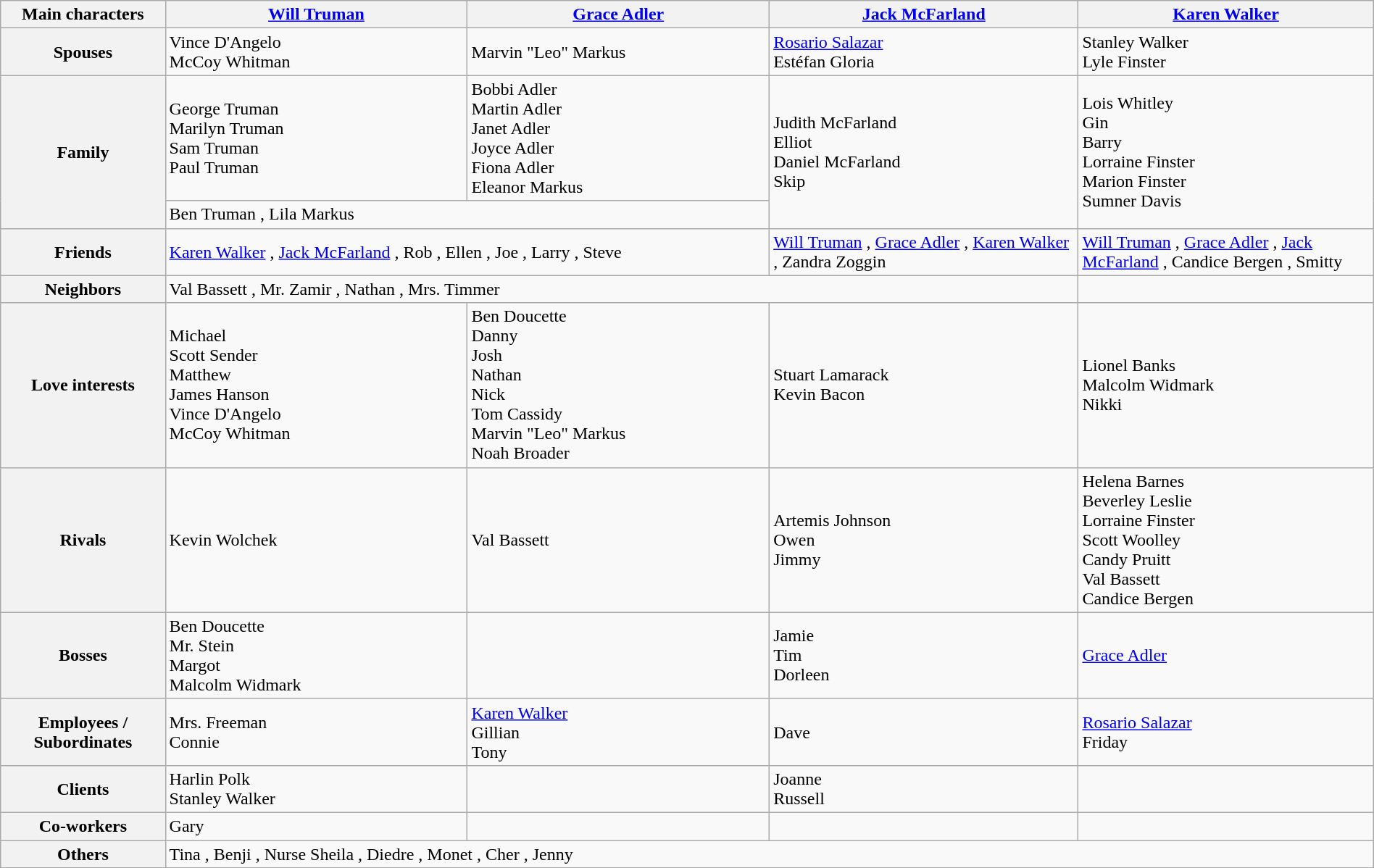<table class="wikitable" style="margin:auto;">
<tr>
<th width="12%">Main characters</th>
<th width="22%"><a href='#'>Will Truman</a></th>
<th width="22%"><a href='#'>Grace Adler</a></th>
<th width="22.5%"><a href='#'>Jack McFarland</a></th>
<th width="21.5%"><a href='#'>Karen Walker</a></th>
</tr>
<tr>
<th>Spouses</th>
<td>Vince D'Angelo <br>McCoy Whitman </td>
<td>Marvin "Leo" Markus </td>
<td><a href='#'>Rosario Salazar</a> <br>Estéfan Gloria </td>
<td>Stanley Walker  <br>Lyle Finster </td>
</tr>
<tr>
<th rowspan="2">Family</th>
<td>George Truman <br>Marilyn Truman <br>Sam Truman <br>Paul Truman </td>
<td>Bobbi Adler <br>Martin Adler <br>Janet Adler <br>Joyce Adler <br> Fiona Adler <br>Eleanor Markus </td>
<td rowspan="2">Judith McFarland <br>Elliot <br>Daniel McFarland <br>Skip </td>
<td rowspan="2">Lois Whitley <br>Gin <br>Barry <br>Lorraine Finster <br>Marion Finster <br>Sumner Davis </td>
</tr>
<tr>
<td colspan="2">Ben Truman , Lila Markus </td>
</tr>
<tr>
<th>Friends</th>
<td colspan="2"><a href='#'>Karen Walker</a> , <a href='#'>Jack McFarland</a> , Rob , Ellen , Joe , Larry , Steve </td>
<td><a href='#'>Will Truman</a> , <a href='#'>Grace Adler</a> , <a href='#'>Karen Walker</a> , Zandra Zoggin </td>
<td><a href='#'>Will Truman</a> , <a href='#'>Grace Adler</a> , <a href='#'>Jack McFarland</a> , Candice Bergen , Smitty </td>
</tr>
<tr>
<th>Neighbors</th>
<td colspan="3">Val Bassett , Mr. Zamir , Nathan , Mrs. Timmer </td>
<td></td>
</tr>
<tr>
<th>Love interests</th>
<td>Michael <br>Scott Sender <br>Matthew <br>James Hanson <br>Vince D'Angelo <br>McCoy Whitman </td>
<td>Ben Doucette <br>Danny <br>Josh <br>Nathan <br>Nick <br>Tom Cassidy <br>Marvin "Leo" Markus <br>Noah Broader </td>
<td>Stuart Lamarack <br>Kevin Bacon </td>
<td>Lionel Banks <br>Malcolm Widmark <br>Nikki </td>
</tr>
<tr>
<th>Rivals</th>
<td>Kevin Wolchek </td>
<td>Val Bassett </td>
<td>Artemis Johnson <br>Owen <br>Jimmy  <br></td>
<td>Helena Barnes <br>Beverley Leslie <br>Lorraine Finster <br>Scott Woolley <br>Candy Pruitt <br>Val Bassett <br>Candice Bergen </td>
</tr>
<tr>
<th>Bosses</th>
<td>Ben Doucette <br>Mr. Stein <br>Margot <br>Malcolm Widmark </td>
<td></td>
<td>Jamie <br>Tim <br>Dorleen </td>
<td><a href='#'>Grace Adler</a> </td>
</tr>
<tr>
<th>Employees / Subordinates</th>
<td>Mrs. Freeman <br>Connie </td>
<td><a href='#'>Karen Walker</a> <br>Gillian <br>Tony </td>
<td>Dave </td>
<td><a href='#'>Rosario Salazar</a> <br>Friday </td>
</tr>
<tr>
<th>Clients</th>
<td>Harlin Polk <br>Stanley Walker</td>
<td></td>
<td>Joanne <br>Russell </td>
<td></td>
</tr>
<tr>
<th>Co-workers</th>
<td>Gary </td>
<td></td>
<td></td>
<td></td>
</tr>
<tr>
<th>Others</th>
<td colspan="4">Tina , Benji , Nurse Sheila , Diedre , Monet , Cher , Jenny </td>
</tr>
<tr>
</tr>
</table>
